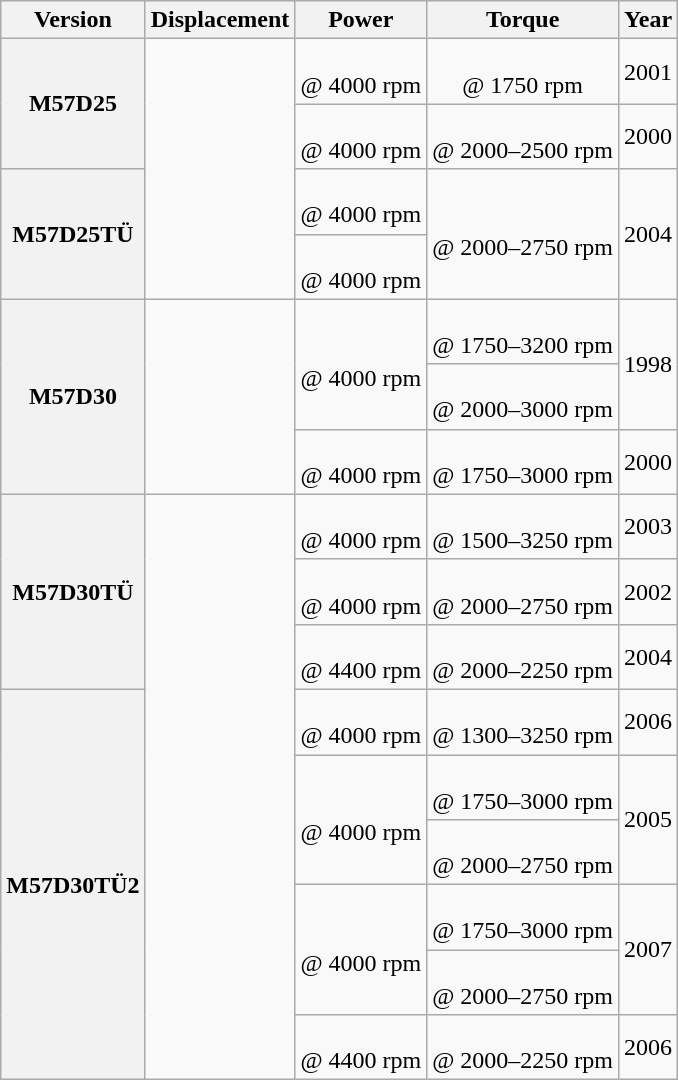<table class="wikitable sortable">
<tr>
<th>Version</th>
<th>Displacement</th>
<th>Power</th>
<th>Torque</th>
<th>Year</th>
</tr>
<tr>
<th rowspan="2">M57D25</th>
<td rowspan="4" align="center"></td>
<td align="center"> <br> @ 4000 rpm</td>
<td align="center"> <br> @ 1750 rpm</td>
<td align="center">2001</td>
</tr>
<tr>
<td align="center"> <br> @ 4000 rpm</td>
<td align="center"> <br> @ 2000–2500 rpm</td>
<td align="center">2000</td>
</tr>
<tr>
<th rowspan="2">M57D25TÜ</th>
<td align="center"> <br> @ 4000 rpm</td>
<td rowspan="2" align="center"> <br> @ 2000–2750 rpm</td>
<td rowspan="2" align="center">2004</td>
</tr>
<tr>
<td align="center"> <br> @ 4000 rpm</td>
</tr>
<tr>
<th rowspan="3">M57D30</th>
<td rowspan="3" align="center"></td>
<td rowspan="2" align="center"> <br> @ 4000 rpm</td>
<td align="center"> <br> @ 1750–3200 rpm</td>
<td rowspan="2" align="center">1998</td>
</tr>
<tr>
<td align="center"> <br> @ 2000–3000 rpm</td>
</tr>
<tr>
<td align="center"> <br> @ 4000 rpm</td>
<td align="center"> <br> @ 1750–3000 rpm</td>
<td align="center">2000</td>
</tr>
<tr>
<th rowspan="3">M57D30TÜ</th>
<td rowspan="9" align="center"></td>
<td align="center"> <br> @ 4000 rpm</td>
<td align="center"> <br> @ 1500–3250 rpm</td>
<td align="center">2003</td>
</tr>
<tr>
<td align="center"> <br> @ 4000 rpm</td>
<td align="center"> <br> @ 2000–2750 rpm</td>
<td align="center">2002</td>
</tr>
<tr>
<td align="center"> <br> @ 4400 rpm</td>
<td align="center"> <br> @ 2000–2250 rpm</td>
<td align="center">2004</td>
</tr>
<tr>
<th rowspan="6" align="center">M57D30TÜ2</th>
<td align="center"> <br> @ 4000 rpm</td>
<td align="center"> <br> @ 1300–3250 rpm</td>
<td align="center">2006</td>
</tr>
<tr>
<td rowspan="2" align="center"> <br> @ 4000 rpm</td>
<td align="center"> <br> @ 1750–3000 rpm</td>
<td rowspan=2 align="center">2005</td>
</tr>
<tr>
<td align="center"> <br> @ 2000–2750 rpm</td>
</tr>
<tr>
<td rowspan="2" align="center"> <br> @ 4000 rpm</td>
<td align="center"> <br> @ 1750–3000 rpm</td>
<td rowspan=2 align="center">2007</td>
</tr>
<tr>
<td align="center"> <br> @ 2000–2750 rpm</td>
</tr>
<tr>
<td align="center"> <br> @ 4400 rpm</td>
<td align="center"> <br> @ 2000–2250 rpm</td>
<td align="center">2006</td>
</tr>
</table>
